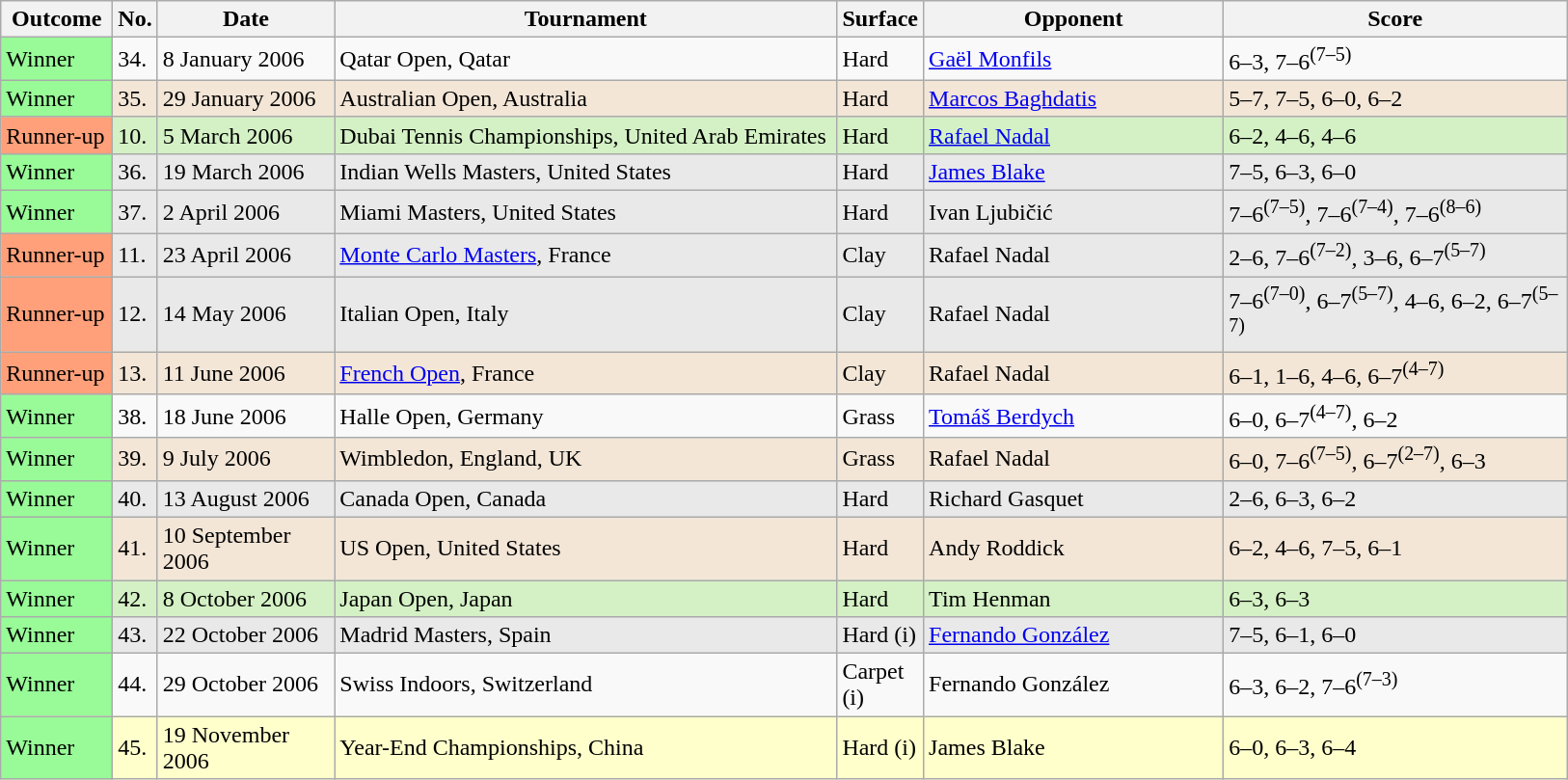<table class="sortable wikitable">
<tr>
<th style="width:70px">Outcome</th>
<th style="width:20px">No.</th>
<th style="width:115px">Date</th>
<th style="width:340px">Tournament</th>
<th style="width:50px">Surface</th>
<th style="width:200px">Opponent</th>
<th style="width:230px" class="unsortable">Score</th>
</tr>
<tr>
<td style="background:#98fb98;">Winner</td>
<td>34.</td>
<td>8 January 2006</td>
<td>Qatar Open, Qatar </td>
<td>Hard</td>
<td> <a href='#'>Gaël Monfils</a></td>
<td>6–3, 7–6<sup>(7–5)</sup></td>
</tr>
<tr style="background:#f3e6d7;">
<td style="background:#98fb98;">Winner</td>
<td>35.</td>
<td>29 January 2006</td>
<td>Australian Open, Australia </td>
<td>Hard</td>
<td> <a href='#'>Marcos Baghdatis</a></td>
<td>5–7, 7–5, 6–0, 6–2</td>
</tr>
<tr style="background:#d4f1c5;">
<td style="background:#ffa07a;">Runner-up</td>
<td>10.</td>
<td>5 March 2006</td>
<td>Dubai Tennis Championships, United Arab Emirates</td>
<td>Hard</td>
<td> <a href='#'>Rafael Nadal</a></td>
<td>6–2, 4–6, 4–6</td>
</tr>
<tr style="background:#e9e9e9;">
<td style="background:#98fb98;">Winner</td>
<td>36.</td>
<td>19 March 2006</td>
<td>Indian Wells Masters, United States </td>
<td>Hard</td>
<td> <a href='#'>James Blake</a></td>
<td>7–5, 6–3, 6–0</td>
</tr>
<tr style="background:#e9e9e9;">
<td style="background:#98fb98;">Winner</td>
<td>37.</td>
<td>2 April 2006</td>
<td>Miami Masters, United States </td>
<td>Hard</td>
<td> Ivan Ljubičić</td>
<td>7–6<sup>(7–5)</sup>, 7–6<sup>(7–4)</sup>, 7–6<sup>(8–6)</sup></td>
</tr>
<tr style="background:#e9e9e9;">
<td style="background:#ffa07a;">Runner-up</td>
<td>11.</td>
<td>23 April 2006</td>
<td><a href='#'>Monte Carlo Masters</a>, France</td>
<td>Clay</td>
<td> Rafael Nadal</td>
<td>2–6, 7–6<sup>(7–2)</sup>, 3–6, 6–7<sup>(5–7)</sup></td>
</tr>
<tr style="background:#e9e9e9;">
<td style="background:#ffa07a;">Runner-up</td>
<td>12.</td>
<td>14 May 2006</td>
<td>Italian Open, Italy </td>
<td>Clay</td>
<td> Rafael Nadal</td>
<td>7–6<sup>(7–0)</sup>, 6–7<sup>(5–7)</sup>, 4–6, 6–2, 6–7<sup>(5–7)</sup></td>
</tr>
<tr style="background:#f3e6d7;">
<td style="background:#ffa07a;">Runner-up</td>
<td>13.</td>
<td>11 June 2006</td>
<td><a href='#'>French Open</a>, France</td>
<td>Clay</td>
<td> Rafael Nadal</td>
<td>6–1, 1–6, 4–6, 6–7<sup>(4–7)</sup></td>
</tr>
<tr>
<td style="background:#98fb98;">Winner</td>
<td>38.</td>
<td>18 June 2006</td>
<td>Halle Open, Germany </td>
<td>Grass</td>
<td> <a href='#'>Tomáš Berdych</a></td>
<td>6–0, 6–7<sup>(4–7)</sup>, 6–2</td>
</tr>
<tr style="background:#f3e6d7;">
<td style="background:#98fb98;">Winner</td>
<td>39.</td>
<td>9 July 2006</td>
<td>Wimbledon, England, UK </td>
<td>Grass</td>
<td> Rafael Nadal</td>
<td>6–0, 7–6<sup>(7–5)</sup>, 6–7<sup>(2–7)</sup>, 6–3</td>
</tr>
<tr style="background:#e9e9e9;">
<td style="background:#98fb98;">Winner</td>
<td>40.</td>
<td>13 August 2006</td>
<td>Canada Open, Canada </td>
<td>Hard</td>
<td> Richard Gasquet</td>
<td>2–6, 6–3, 6–2</td>
</tr>
<tr style="background:#f3e6d7;">
<td style="background:#98fb98;">Winner</td>
<td>41.</td>
<td>10 September 2006</td>
<td>US Open, United States </td>
<td>Hard</td>
<td> Andy Roddick</td>
<td>6–2, 4–6, 7–5, 6–1</td>
</tr>
<tr style="background:#d4f1c5;">
<td style="background:#98fb98;">Winner</td>
<td>42.</td>
<td>8 October 2006</td>
<td>Japan Open, Japan</td>
<td>Hard</td>
<td> Tim Henman</td>
<td>6–3, 6–3</td>
</tr>
<tr style="background:#e9e9e9;">
<td style="background:#98fb98;">Winner</td>
<td>43.</td>
<td>22 October 2006</td>
<td>Madrid Masters, Spain</td>
<td>Hard (i)</td>
<td> <a href='#'>Fernando González</a></td>
<td>7–5, 6–1, 6–0</td>
</tr>
<tr>
<td style="background:#98fb98;">Winner</td>
<td>44.</td>
<td>29 October 2006</td>
<td>Swiss Indoors, Switzerland</td>
<td>Carpet (i)</td>
<td> Fernando González</td>
<td>6–3, 6–2, 7–6<sup>(7–3)</sup></td>
</tr>
<tr style="background:#ffc;">
<td style="background:#98fb98;">Winner</td>
<td>45.</td>
<td>19 November 2006</td>
<td>Year-End Championships, China </td>
<td>Hard (i)</td>
<td> James Blake</td>
<td>6–0, 6–3, 6–4</td>
</tr>
</table>
